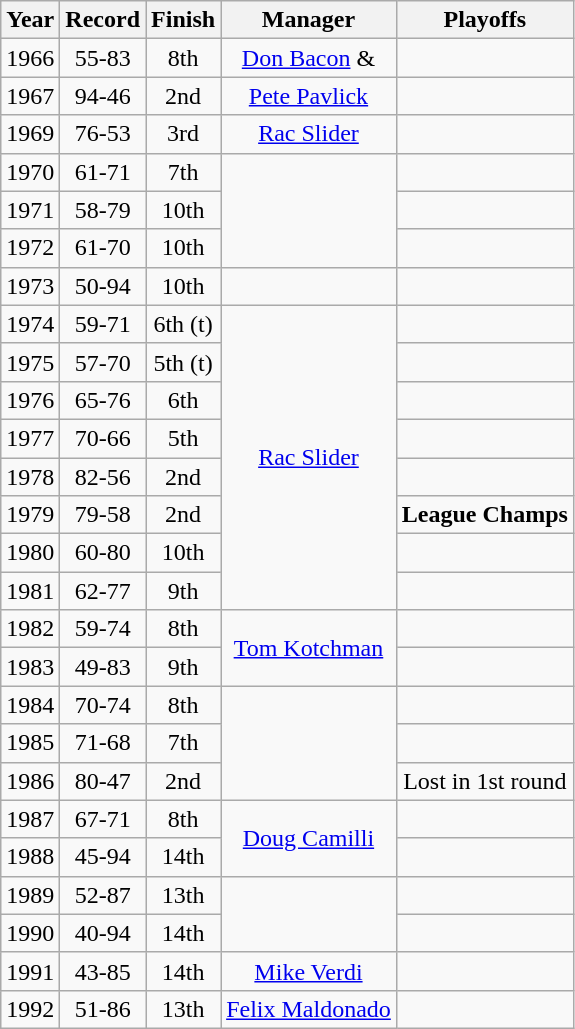<table class="wikitable" style="text-align:center">
<tr>
<th>Year</th>
<th>Record</th>
<th>Finish</th>
<th>Manager</th>
<th>Playoffs</th>
</tr>
<tr>
<td>1966</td>
<td>55-83</td>
<td>8th</td>
<td><a href='#'>Don Bacon</a> & </td>
<td></td>
</tr>
<tr>
<td>1967</td>
<td>94-46</td>
<td>2nd</td>
<td><a href='#'>Pete Pavlick</a></td>
<td></td>
</tr>
<tr>
<td>1969</td>
<td>76-53</td>
<td>3rd</td>
<td><a href='#'>Rac Slider</a></td>
<td></td>
</tr>
<tr>
<td>1970</td>
<td>61-71</td>
<td>7th</td>
<td rowspan=3></td>
<td></td>
</tr>
<tr>
<td>1971</td>
<td>58-79</td>
<td>10th</td>
<td></td>
</tr>
<tr>
<td>1972</td>
<td>61-70</td>
<td>10th</td>
<td></td>
</tr>
<tr>
<td>1973</td>
<td>50-94</td>
<td>10th</td>
<td></td>
<td></td>
</tr>
<tr>
<td>1974</td>
<td>59-71</td>
<td>6th (t)</td>
<td rowspan=8><a href='#'>Rac Slider</a></td>
<td></td>
</tr>
<tr>
<td>1975</td>
<td>57-70</td>
<td>5th (t)</td>
<td></td>
</tr>
<tr>
<td>1976</td>
<td>65-76</td>
<td>6th</td>
<td></td>
</tr>
<tr>
<td>1977</td>
<td>70-66</td>
<td>5th</td>
<td></td>
</tr>
<tr>
<td>1978</td>
<td>82-56</td>
<td>2nd</td>
<td></td>
</tr>
<tr>
<td>1979</td>
<td>79-58</td>
<td>2nd</td>
<td><strong>League Champs</strong></td>
</tr>
<tr>
<td>1980</td>
<td>60-80</td>
<td>10th</td>
<td></td>
</tr>
<tr>
<td>1981</td>
<td>62-77</td>
<td>9th</td>
<td></td>
</tr>
<tr>
<td>1982</td>
<td>59-74</td>
<td>8th</td>
<td rowspan=2><a href='#'>Tom Kotchman</a></td>
<td></td>
</tr>
<tr>
<td>1983</td>
<td>49-83</td>
<td>9th</td>
<td></td>
</tr>
<tr>
<td>1984</td>
<td>70-74</td>
<td>8th</td>
<td rowspan=3></td>
<td></td>
</tr>
<tr>
<td>1985</td>
<td>71-68</td>
<td>7th</td>
<td></td>
</tr>
<tr>
<td>1986</td>
<td>80-47</td>
<td>2nd</td>
<td>Lost in 1st round</td>
</tr>
<tr>
<td>1987</td>
<td>67-71</td>
<td>8th</td>
<td rowspan=2><a href='#'>Doug Camilli</a></td>
<td></td>
</tr>
<tr>
<td>1988</td>
<td>45-94</td>
<td>14th</td>
<td></td>
</tr>
<tr>
<td>1989</td>
<td>52-87</td>
<td>13th</td>
<td rowspan=2></td>
<td></td>
</tr>
<tr>
<td>1990</td>
<td>40-94</td>
<td>14th</td>
<td></td>
</tr>
<tr>
<td>1991</td>
<td>43-85</td>
<td>14th</td>
<td><a href='#'>Mike Verdi</a></td>
<td></td>
</tr>
<tr>
<td>1992</td>
<td>51-86</td>
<td>13th</td>
<td><a href='#'>Felix Maldonado</a></td>
<td></td>
</tr>
</table>
